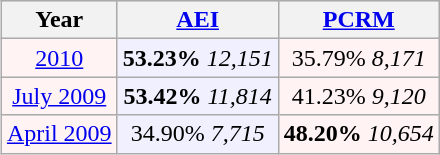<table class="wikitable"  style="float:right; font-size:100%; margin: 1em 1em 1em 1em;">
<tr style="background:lightgrey;">
<th>Year</th>
<th><a href='#'>AEI</a></th>
<th><a href='#'>PCRM</a></th>
</tr>
<tr>
<td style="text-align:center; background:#fff3f3;"><a href='#'>2010</a></td>
<td style="text-align:center; background:#f0f0ff;"><strong>53.23%</strong> <em>12,151</em></td>
<td style="text-align:center; background:#fff3f3;">35.79% <em>8,171</em></td>
</tr>
<tr>
<td style="text-align:center; background:#fff3f3;"><a href='#'>July 2009</a></td>
<td style="text-align:center; background:#f0f0ff;"><strong>53.42%</strong> <em>11,814</em></td>
<td style="text-align:center; background:#fff3f3;">41.23% <em>9,120</em></td>
</tr>
<tr>
<td style="text-align:center; background:#fff3f3;"><a href='#'>April 2009</a></td>
<td style="text-align:center; background:#f0f0ff;">34.90% <em>7,715</em></td>
<td style="text-align:center; background:#fff3f3;"><strong>48.20%</strong> <em>10,654</em></td>
</tr>
</table>
